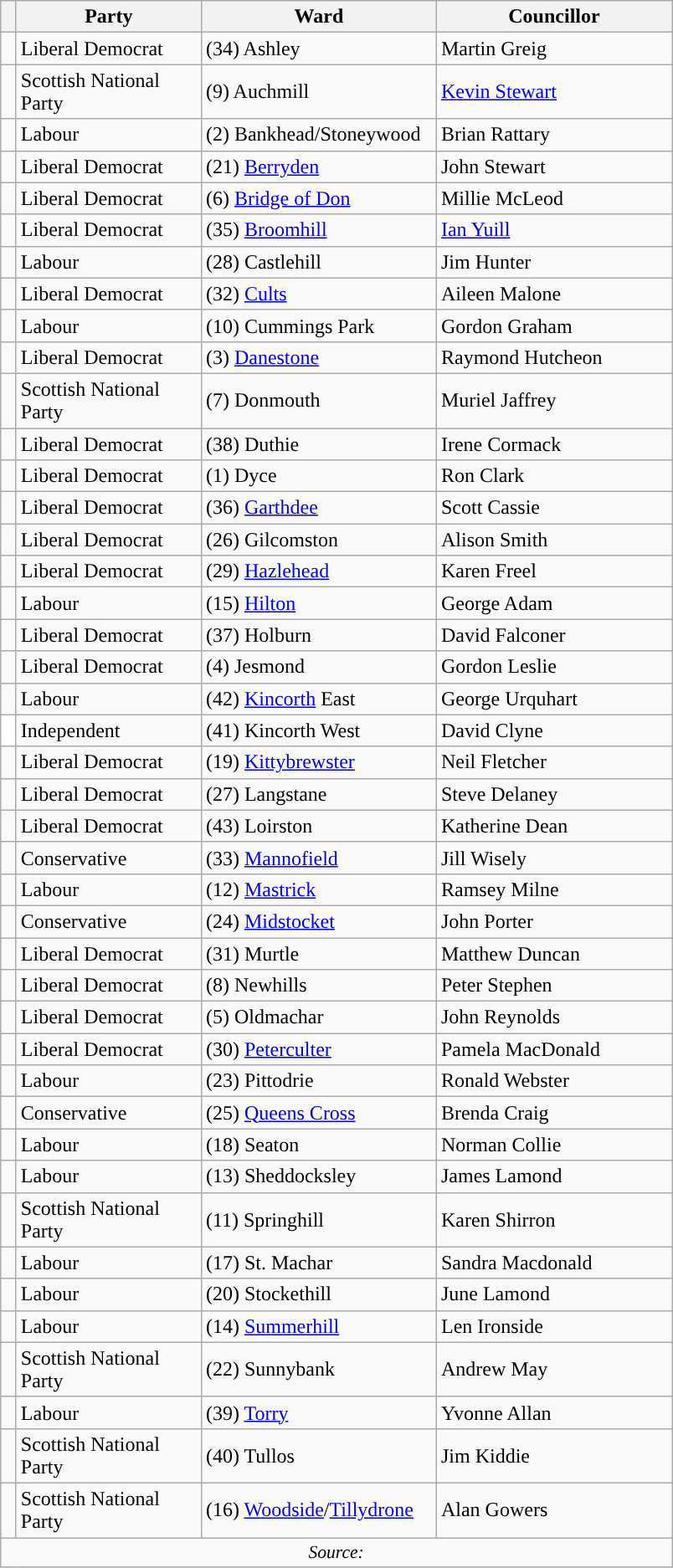<table class="wikitable">
<tr>
<th width="5"></th>
<th width="140">Party</th>
<th width="180">Ward</th>
<th width="180">Councillor</th>
</tr>
<tr>
<td></td>
<td>Liberal Democrat</td>
<td>(34) Ashley</td>
<td>Martin Greig</td>
</tr>
<tr>
<td></td>
<td>Scottish National Party</td>
<td>(9) Auchmill</td>
<td><a href='#'>Kevin Stewart</a></td>
</tr>
<tr>
<td></td>
<td>Labour</td>
<td>(2) Bankhead/Stoneywood</td>
<td>Brian Rattary</td>
</tr>
<tr>
<td></td>
<td>Liberal Democrat</td>
<td>(21) <a href='#'>Berryden</a></td>
<td>John Stewart</td>
</tr>
<tr>
<td></td>
<td>Liberal Democrat</td>
<td>(6) <a href='#'>Bridge of Don</a></td>
<td>Millie McLeod</td>
</tr>
<tr>
<td></td>
<td>Liberal Democrat</td>
<td>(35) <a href='#'>Broomhill</a></td>
<td><a href='#'>Ian Yuill</a></td>
</tr>
<tr>
<td></td>
<td>Labour</td>
<td>(28) Castlehill</td>
<td>Jim Hunter</td>
</tr>
<tr>
<td></td>
<td>Liberal Democrat</td>
<td>(32) <a href='#'>Cults</a></td>
<td>Aileen Malone</td>
</tr>
<tr>
<td></td>
<td>Labour</td>
<td>(10) Cummings Park</td>
<td>Gordon Graham</td>
</tr>
<tr>
<td></td>
<td>Liberal Democrat</td>
<td>(3) <a href='#'>Danestone</a></td>
<td>Raymond Hutcheon</td>
</tr>
<tr>
<td></td>
<td>Scottish National Party</td>
<td>(7) Donmouth</td>
<td>Muriel Jaffrey</td>
</tr>
<tr>
<td></td>
<td>Liberal Democrat</td>
<td>(38) Duthie</td>
<td>Irene Cormack</td>
</tr>
<tr>
<td></td>
<td>Liberal Democrat</td>
<td>(1) Dyce</td>
<td>Ron Clark</td>
</tr>
<tr>
<td></td>
<td>Liberal Democrat</td>
<td>(36) <a href='#'>Garthdee</a></td>
<td>Scott Cassie</td>
</tr>
<tr>
<td></td>
<td>Liberal Democrat</td>
<td>(26) Gilcomston</td>
<td>Alison Smith</td>
</tr>
<tr>
<td></td>
<td>Liberal Democrat</td>
<td>(29) <a href='#'>Hazlehead</a></td>
<td>Karen Freel</td>
</tr>
<tr>
<td></td>
<td>Labour</td>
<td>(15) <a href='#'>Hilton</a></td>
<td>George Adam</td>
</tr>
<tr>
<td></td>
<td>Liberal Democrat</td>
<td>(37) Holburn</td>
<td>David Falconer</td>
</tr>
<tr>
<td></td>
<td>Liberal Democrat</td>
<td>(4) Jesmond</td>
<td>Gordon Leslie</td>
</tr>
<tr>
<td></td>
<td>Labour</td>
<td>(42) <a href='#'>Kincorth</a> East</td>
<td>George Urquhart</td>
</tr>
<tr>
<td bgcolor="white"></td>
<td>Independent</td>
<td>(41) Kincorth West</td>
<td>David Clyne</td>
</tr>
<tr>
<td></td>
<td>Liberal Democrat</td>
<td>(19) <a href='#'>Kittybrewster</a></td>
<td>Neil Fletcher</td>
</tr>
<tr>
<td></td>
<td>Liberal Democrat</td>
<td>(27) Langstane</td>
<td>Steve Delaney</td>
</tr>
<tr>
<td></td>
<td>Liberal Democrat</td>
<td>(43) Loirston</td>
<td>Katherine Dean</td>
</tr>
<tr>
<td></td>
<td>Conservative</td>
<td>(33) <a href='#'>Mannofield</a></td>
<td>Jill Wisely</td>
</tr>
<tr>
<td></td>
<td>Labour</td>
<td>(12) <a href='#'>Mastrick</a></td>
<td>Ramsey Milne</td>
</tr>
<tr>
<td></td>
<td>Conservative</td>
<td>(24) <a href='#'>Midstocket</a></td>
<td>John Porter</td>
</tr>
<tr>
<td></td>
<td>Liberal Democrat</td>
<td>(31) Murtle</td>
<td>Matthew Duncan</td>
</tr>
<tr>
<td></td>
<td>Liberal Democrat</td>
<td>(8) Newhills</td>
<td>Peter Stephen</td>
</tr>
<tr>
<td></td>
<td>Liberal Democrat</td>
<td>(5) Oldmachar</td>
<td>John Reynolds</td>
</tr>
<tr>
<td></td>
<td>Liberal Democrat</td>
<td>(30) <a href='#'>Peterculter</a></td>
<td>Pamela MacDonald</td>
</tr>
<tr>
<td></td>
<td>Labour</td>
<td>(23) Pittodrie</td>
<td>Ronald Webster</td>
</tr>
<tr>
<td></td>
<td>Conservative</td>
<td>(25) <a href='#'>Queens Cross</a></td>
<td>Brenda Craig</td>
</tr>
<tr>
<td></td>
<td>Labour</td>
<td>(18) Seaton</td>
<td>Norman Collie</td>
</tr>
<tr>
<td></td>
<td>Labour</td>
<td>(13) Sheddocksley</td>
<td>James Lamond</td>
</tr>
<tr>
<td></td>
<td>Scottish National Party</td>
<td>(11) Springhill</td>
<td>Karen Shirron</td>
</tr>
<tr>
<td></td>
<td>Labour</td>
<td>(17) St. Machar</td>
<td>Sandra Macdonald</td>
</tr>
<tr>
<td></td>
<td>Labour</td>
<td>(20) Stockethill</td>
<td>June Lamond</td>
</tr>
<tr>
<td></td>
<td>Labour</td>
<td>(14) <a href='#'>Summerhill</a></td>
<td>Len Ironside</td>
</tr>
<tr>
<td></td>
<td>Scottish National Party</td>
<td>(22) Sunnybank</td>
<td>Andrew May</td>
</tr>
<tr>
<td></td>
<td>Labour</td>
<td>(39) <a href='#'>Torry</a></td>
<td>Yvonne Allan</td>
</tr>
<tr>
<td></td>
<td>Scottish National Party</td>
<td>(40) Tullos</td>
<td>Jim Kiddie</td>
</tr>
<tr>
<td></td>
<td>Scottish National Party</td>
<td>(16) <a href='#'>Woodside</a>/<a href='#'>Tillydrone</a></td>
<td>Alan Gowers</td>
</tr>
<tr>
<td colspan="14" style="text-align:center;font-size:90%;"><em>Source: </em></td>
</tr>
</table>
